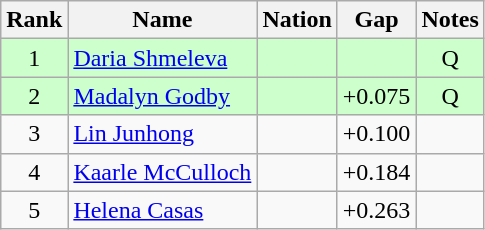<table class="wikitable sortable" style="text-align:center">
<tr>
<th>Rank</th>
<th>Name</th>
<th>Nation</th>
<th>Gap</th>
<th>Notes</th>
</tr>
<tr bgcolor=ccffcc>
<td>1</td>
<td align=left><a href='#'>Daria Shmeleva</a></td>
<td align=left></td>
<td></td>
<td>Q</td>
</tr>
<tr bgcolor=ccffcc>
<td>2</td>
<td align=left><a href='#'>Madalyn Godby</a></td>
<td align=left></td>
<td>+0.075</td>
<td>Q</td>
</tr>
<tr>
<td>3</td>
<td align=left><a href='#'>Lin Junhong</a></td>
<td align=left></td>
<td>+0.100</td>
<td></td>
</tr>
<tr>
<td>4</td>
<td align=left><a href='#'>Kaarle McCulloch</a></td>
<td align=left></td>
<td>+0.184</td>
<td></td>
</tr>
<tr>
<td>5</td>
<td align=left><a href='#'>Helena Casas</a></td>
<td align=left></td>
<td>+0.263</td>
<td></td>
</tr>
</table>
